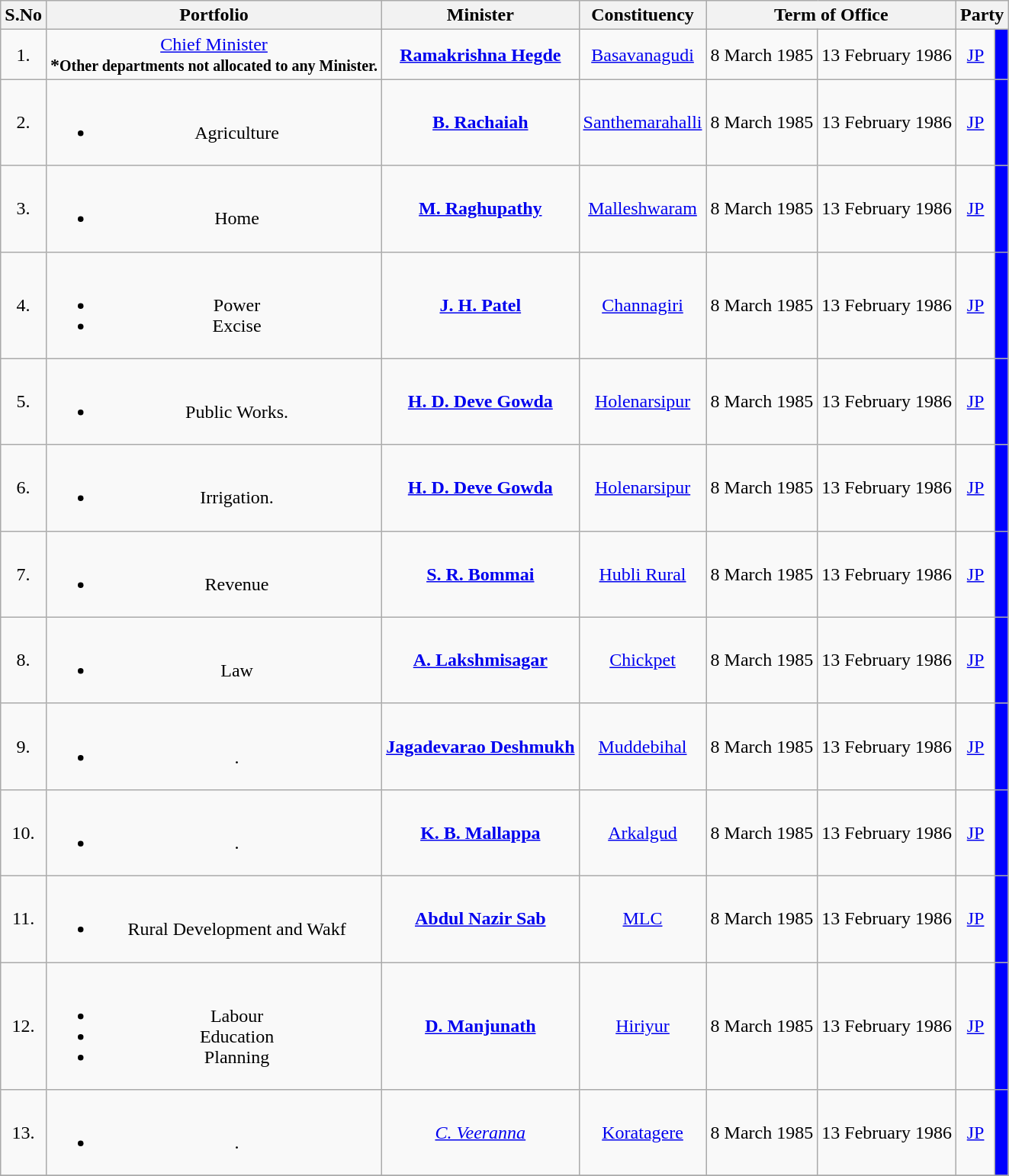<table class="wikitable sortable" style="text-align:center;">
<tr>
<th>S.No</th>
<th>Portfolio</th>
<th>Minister</th>
<th>Constituency</th>
<th colspan="2">Term of Office</th>
<th colspan="2" scope="col">Party</th>
</tr>
<tr>
<td>1.</td>
<td><a href='#'>Chief Minister</a><br><strong>*<small>Other departments not allocated to any Minister.</small></strong></td>
<td><strong><a href='#'>Ramakrishna Hegde</a></strong></td>
<td><a href='#'>Basavanagudi</a></td>
<td>8 March 1985</td>
<td>13 February 1986</td>
<td><a href='#'>JP</a></td>
<td width="4px" bgcolor="#0000FF"></td>
</tr>
<tr style="text-align:center">
<td>2.</td>
<td><br><ul><li>Agriculture</li></ul></td>
<td><strong><a href='#'>B. Rachaiah</a></strong></td>
<td><a href='#'>Santhemarahalli</a></td>
<td>8 March 1985</td>
<td>13 February 1986</td>
<td><a href='#'>JP</a></td>
<td width="4px" bgcolor="#0000FF"></td>
</tr>
<tr style="text-align:center">
<td>3.</td>
<td><br><ul><li>Home</li></ul></td>
<td><strong><a href='#'>M. Raghupathy</a></strong></td>
<td><a href='#'>Malleshwaram</a></td>
<td>8 March 1985</td>
<td>13 February 1986</td>
<td><a href='#'>JP</a></td>
<td width="4px" bgcolor="#0000FF"></td>
</tr>
<tr style="text-align:center">
<td>4.</td>
<td><br><ul><li>Power</li><li>Excise</li></ul></td>
<td><strong><a href='#'>J. H. Patel</a></strong></td>
<td><a href='#'>Channagiri</a></td>
<td>8 March 1985</td>
<td>13 February 1986</td>
<td><a href='#'>JP</a></td>
<td width="4px" bgcolor="#0000FF"></td>
</tr>
<tr style="text-align:center">
<td>5.</td>
<td><br><ul><li>Public Works.</li></ul></td>
<td><strong><a href='#'>H. D. Deve Gowda</a></strong></td>
<td><a href='#'>Holenarsipur</a></td>
<td>8 March 1985</td>
<td>13 February 1986</td>
<td><a href='#'>JP</a></td>
<td width="4px" bgcolor="#0000FF"></td>
</tr>
<tr style="text-align:center">
<td>6.</td>
<td><br><ul><li>Irrigation.</li></ul></td>
<td><strong><a href='#'>H. D. Deve Gowda</a></strong></td>
<td><a href='#'>Holenarsipur</a></td>
<td>8 March 1985</td>
<td>13 February 1986</td>
<td><a href='#'>JP</a></td>
<td width="4px" bgcolor="#0000FF"></td>
</tr>
<tr>
<td>7.</td>
<td><br><ul><li>Revenue</li></ul></td>
<td><strong><a href='#'>S. R. Bommai</a></strong></td>
<td><a href='#'>Hubli Rural</a></td>
<td>8 March 1985</td>
<td>13 February 1986</td>
<td><a href='#'>JP</a></td>
<td width="4px" bgcolor="#0000FF"></td>
</tr>
<tr style="text-align:center">
<td>8.</td>
<td><br><ul><li>Law</li></ul></td>
<td><strong><a href='#'>A. Lakshmisagar</a></strong></td>
<td><a href='#'>Chickpet</a></td>
<td>8 March 1985</td>
<td>13 February 1986</td>
<td><a href='#'>JP</a></td>
<td width="4px" bgcolor="#0000FF"></td>
</tr>
<tr style="text-align:center">
<td>9.</td>
<td><br><ul><li>.</li></ul></td>
<td><strong><a href='#'>Jagadevarao Deshmukh</a></strong></td>
<td><a href='#'>Muddebihal</a></td>
<td>8 March 1985</td>
<td>13 February 1986</td>
<td><a href='#'>JP</a></td>
<td width="4px" bgcolor="#0000FF"></td>
</tr>
<tr style="text-align:center">
<td>10.</td>
<td><br><ul><li>.</li></ul></td>
<td><strong><a href='#'>K. B. Mallappa</a></strong></td>
<td><a href='#'>Arkalgud</a></td>
<td>8 March 1985</td>
<td>13 February 1986</td>
<td><a href='#'>JP</a></td>
<td width="4px" bgcolor="#0000FF"></td>
</tr>
<tr>
<td>11.</td>
<td><br><ul><li>Rural Development and Wakf</li></ul></td>
<td><strong><a href='#'>Abdul Nazir Sab</a></strong></td>
<td><a href='#'>MLC</a></td>
<td>8 March 1985</td>
<td>13 February 1986</td>
<td><a href='#'>JP</a></td>
<td width="4px" bgcolor="#0000FF"></td>
</tr>
<tr>
<td>12.</td>
<td><br><ul><li>Labour</li><li>Education</li><li>Planning</li></ul></td>
<td><strong><a href='#'>D. Manjunath</a></strong></td>
<td><a href='#'>Hiriyur</a></td>
<td>8 March 1985</td>
<td>13 February 1986</td>
<td><a href='#'>JP</a></td>
<td width="4px" bgcolor="#0000FF"></td>
</tr>
<tr>
<td>13.</td>
<td><br><ul><li>.</li></ul></td>
<td><em><a href='#'>C. Veeranna</a></em></td>
<td><a href='#'>Koratagere</a></td>
<td>8 March 1985</td>
<td>13 February 1986</td>
<td><a href='#'>JP</a></td>
<td width="4px" bgcolor="#0000FF"></td>
</tr>
<tr>
</tr>
</table>
